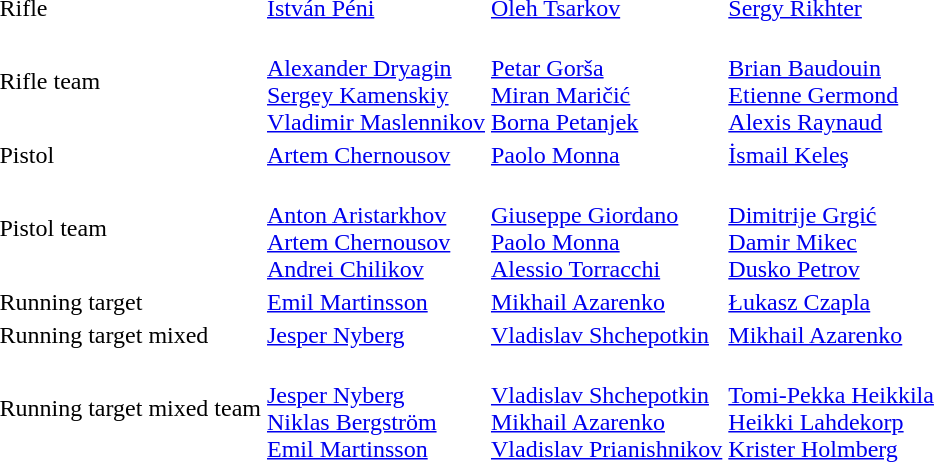<table>
<tr>
<td>Rifle</td>
<td><a href='#'>István Péni</a><br></td>
<td><a href='#'>Oleh Tsarkov</a><br></td>
<td><a href='#'>Sergy Rikhter</a><br></td>
</tr>
<tr>
<td>Rifle team</td>
<td><br><a href='#'>Alexander Dryagin</a><br><a href='#'>Sergey Kamenskiy</a><br><a href='#'>Vladimir Maslennikov</a></td>
<td><br><a href='#'>Petar Gorša</a><br><a href='#'>Miran Maričić</a><br><a href='#'>Borna Petanjek</a></td>
<td><br><a href='#'>Brian Baudouin</a><br><a href='#'>Etienne Germond</a><br><a href='#'>Alexis Raynaud</a></td>
</tr>
<tr>
<td>Pistol</td>
<td><a href='#'>Artem Chernousov</a><br></td>
<td><a href='#'>Paolo Monna</a><br></td>
<td><a href='#'>İsmail Keleş</a><br></td>
</tr>
<tr>
<td>Pistol team</td>
<td><br><a href='#'>Anton Aristarkhov</a><br><a href='#'>Artem Chernousov</a><br><a href='#'>Andrei Chilikov</a></td>
<td><br><a href='#'>Giuseppe Giordano</a><br><a href='#'>Paolo Monna</a><br><a href='#'>Alessio Torracchi</a></td>
<td><br><a href='#'>Dimitrije Grgić</a><br><a href='#'>Damir Mikec</a><br><a href='#'>Dusko Petrov</a></td>
</tr>
<tr>
<td>Running target</td>
<td><a href='#'>Emil Martinsson</a><br></td>
<td><a href='#'>Mikhail Azarenko</a><br></td>
<td><a href='#'>Łukasz Czapla</a><br></td>
</tr>
<tr>
<td>Running target mixed</td>
<td><a href='#'>Jesper Nyberg</a><br></td>
<td><a href='#'>Vladislav Shchepotkin</a><br></td>
<td><a href='#'>Mikhail Azarenko</a><br></td>
</tr>
<tr>
<td>Running target mixed team</td>
<td><br><a href='#'>Jesper Nyberg</a><br><a href='#'>Niklas Bergström</a><br><a href='#'>Emil Martinsson</a></td>
<td><br><a href='#'>Vladislav Shchepotkin</a><br><a href='#'>Mikhail Azarenko</a><br><a href='#'>Vladislav Prianishnikov </a></td>
<td><br><a href='#'>Tomi-Pekka Heikkila</a><br><a href='#'>Heikki Lahdekorp</a><br><a href='#'>Krister Holmberg</a></td>
</tr>
</table>
